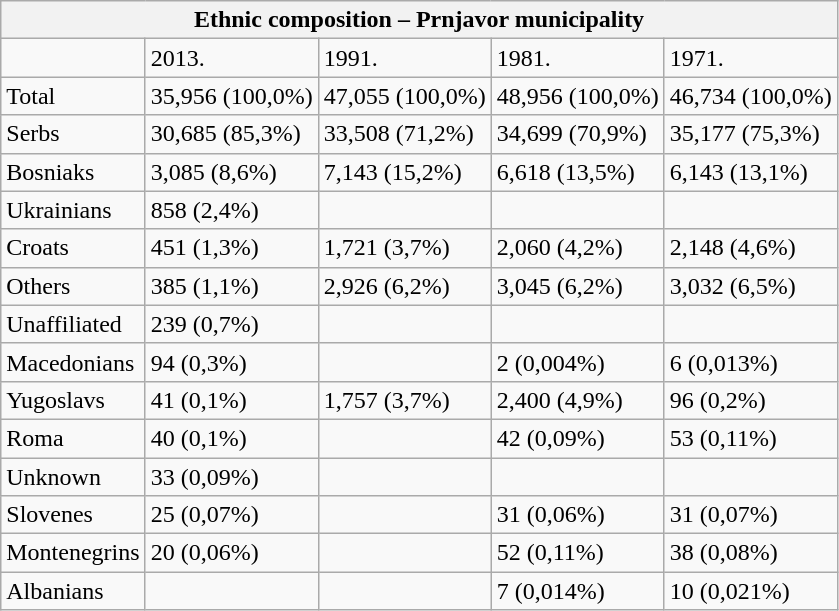<table class="wikitable">
<tr>
<th colspan="8">Ethnic composition – Prnjavor municipality</th>
</tr>
<tr>
<td></td>
<td>2013.</td>
<td>1991.</td>
<td>1981.</td>
<td>1971.</td>
</tr>
<tr>
<td>Total</td>
<td>35,956 (100,0%)</td>
<td>47,055 (100,0%)</td>
<td>48,956 (100,0%)</td>
<td>46,734 (100,0%)</td>
</tr>
<tr>
<td>Serbs</td>
<td>30,685 (85,3%)</td>
<td>33,508 (71,2%)</td>
<td>34,699 (70,9%)</td>
<td>35,177 (75,3%)</td>
</tr>
<tr>
<td>Bosniaks</td>
<td>3,085 (8,6%)</td>
<td>7,143 (15,2%)</td>
<td>6,618 (13,5%)</td>
<td>6,143 (13,1%)</td>
</tr>
<tr>
<td>Ukrainians</td>
<td>858 (2,4%)</td>
<td></td>
<td></td>
<td></td>
</tr>
<tr>
<td>Croats</td>
<td>451 (1,3%)</td>
<td>1,721 (3,7%)</td>
<td>2,060 (4,2%)</td>
<td>2,148 (4,6%)</td>
</tr>
<tr>
<td>Others</td>
<td>385 (1,1%)</td>
<td>2,926 (6,2%)</td>
<td>3,045 (6,2%)</td>
<td>3,032 (6,5%)</td>
</tr>
<tr>
<td>Unaffiliated</td>
<td>239 (0,7%)</td>
<td></td>
<td></td>
<td></td>
</tr>
<tr>
<td>Macedonians</td>
<td>94 (0,3%)</td>
<td></td>
<td>2 (0,004%)</td>
<td>6 (0,013%)</td>
</tr>
<tr>
<td>Yugoslavs</td>
<td>41 (0,1%)</td>
<td>1,757 (3,7%)</td>
<td>2,400 (4,9%)</td>
<td>96 (0,2%)</td>
</tr>
<tr>
<td>Roma</td>
<td>40 (0,1%)</td>
<td></td>
<td>42 (0,09%)</td>
<td>53 (0,11%)</td>
</tr>
<tr>
<td>Unknown</td>
<td>33 (0,09%)</td>
<td></td>
<td></td>
<td></td>
</tr>
<tr>
<td>Slovenes</td>
<td>25 (0,07%)</td>
<td></td>
<td>31 (0,06%)</td>
<td>31 (0,07%)</td>
</tr>
<tr>
<td>Montenegrins</td>
<td>20 (0,06%)</td>
<td></td>
<td>52 (0,11%)</td>
<td>38 (0,08%)</td>
</tr>
<tr>
<td>Albanians</td>
<td></td>
<td></td>
<td>7 (0,014%)</td>
<td>10 (0,021%)</td>
</tr>
</table>
